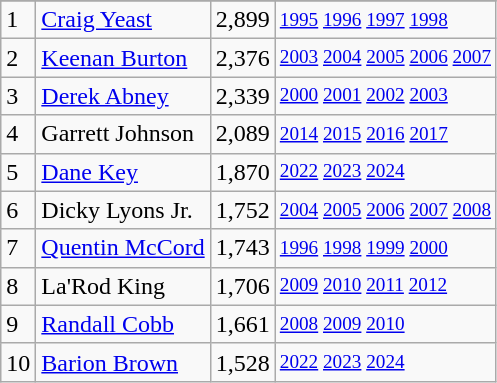<table class="wikitable">
<tr>
</tr>
<tr>
<td>1</td>
<td><a href='#'>Craig Yeast</a></td>
<td>2,899</td>
<td style="font-size:80%;"><a href='#'>1995</a> <a href='#'>1996</a> <a href='#'>1997</a> <a href='#'>1998</a></td>
</tr>
<tr>
<td>2</td>
<td><a href='#'>Keenan Burton</a></td>
<td>2,376</td>
<td style="font-size:80%;"><a href='#'>2003</a> <a href='#'>2004</a> <a href='#'>2005</a> <a href='#'>2006</a> <a href='#'>2007</a></td>
</tr>
<tr>
<td>3</td>
<td><a href='#'>Derek Abney</a></td>
<td>2,339</td>
<td style="font-size:80%;"><a href='#'>2000</a> <a href='#'>2001</a> <a href='#'>2002</a> <a href='#'>2003</a></td>
</tr>
<tr>
<td>4</td>
<td>Garrett Johnson</td>
<td>2,089</td>
<td style="font-size:80%;"><a href='#'>2014</a> <a href='#'>2015</a> <a href='#'>2016</a> <a href='#'>2017</a></td>
</tr>
<tr>
<td>5</td>
<td><a href='#'>Dane Key</a></td>
<td>1,870</td>
<td style="font-size:80%;"><a href='#'>2022</a> <a href='#'>2023</a> <a href='#'>2024</a></td>
</tr>
<tr>
<td>6</td>
<td>Dicky Lyons Jr.</td>
<td>1,752</td>
<td style="font-size:80%;"><a href='#'>2004</a> <a href='#'>2005</a> <a href='#'>2006</a> <a href='#'>2007</a> <a href='#'>2008</a></td>
</tr>
<tr>
<td>7</td>
<td><a href='#'>Quentin McCord</a></td>
<td>1,743</td>
<td style="font-size:80%;"><a href='#'>1996</a> <a href='#'>1998</a> <a href='#'>1999</a> <a href='#'>2000</a></td>
</tr>
<tr>
<td>8</td>
<td>La'Rod King</td>
<td>1,706</td>
<td style="font-size:80%;"><a href='#'>2009</a> <a href='#'>2010</a> <a href='#'>2011</a> <a href='#'>2012</a></td>
</tr>
<tr>
<td>9</td>
<td><a href='#'>Randall Cobb</a></td>
<td>1,661</td>
<td style="font-size:80%;"><a href='#'>2008</a> <a href='#'>2009</a> <a href='#'>2010</a></td>
</tr>
<tr>
<td>10</td>
<td><a href='#'>Barion Brown</a></td>
<td>1,528</td>
<td style="font-size:80%;"><a href='#'>2022</a> <a href='#'>2023</a> <a href='#'>2024</a></td>
</tr>
</table>
